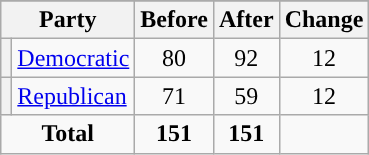<table class="wikitable" style="text-align:center;">
<tr>
</tr>
<tr>
<th colspan=2>Party</th>
<th>Before</th>
<th>After</th>
<th>Change</th>
</tr>
<tr>
<th style="background-color:"></th>
<td style="text-align:left;"><a href='#'>Democratic</a></td>
<td>80</td>
<td>92</td>
<td> 12</td>
</tr>
<tr>
<th style="background-color:"></th>
<td style="text-align:left;"><a href='#'>Republican</a></td>
<td>71</td>
<td>59</td>
<td> 12</td>
</tr>
<tr>
<td colspan=2><strong>Total</strong></td>
<td><strong>151</strong></td>
<td><strong>151</strong></td>
<td></td>
</tr>
</table>
